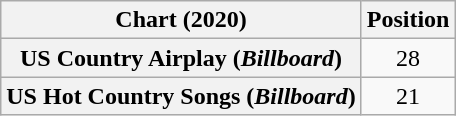<table class="wikitable sortable plainrowheaders" style="text-align:center">
<tr>
<th scope="col">Chart (2020)</th>
<th scope="col">Position</th>
</tr>
<tr>
<th scope="row">US Country Airplay (<em>Billboard</em>)</th>
<td>28</td>
</tr>
<tr>
<th scope="row">US Hot Country Songs (<em>Billboard</em>)</th>
<td>21</td>
</tr>
</table>
